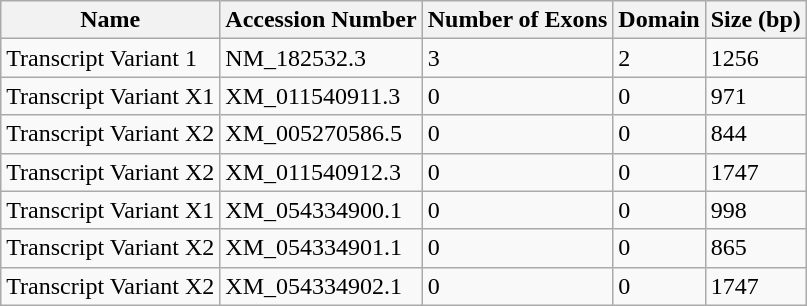<table class="wikitable">
<tr>
<th>Name</th>
<th>Accession Number</th>
<th>Number of Exons</th>
<th>Domain</th>
<th>Size (bp)</th>
</tr>
<tr>
<td>Transcript Variant 1</td>
<td>NM_182532.3</td>
<td>3</td>
<td>2</td>
<td>1256</td>
</tr>
<tr>
<td>Transcript Variant X1</td>
<td>XM_011540911.3</td>
<td>0</td>
<td>0</td>
<td>971</td>
</tr>
<tr>
<td>Transcript Variant X2</td>
<td>XM_005270586.5</td>
<td>0</td>
<td>0</td>
<td>844</td>
</tr>
<tr>
<td>Transcript Variant X2</td>
<td>XM_011540912.3</td>
<td>0</td>
<td>0</td>
<td>1747</td>
</tr>
<tr>
<td>Transcript Variant X1</td>
<td>XM_054334900.1</td>
<td>0</td>
<td>0</td>
<td>998</td>
</tr>
<tr>
<td>Transcript Variant X2</td>
<td>XM_054334901.1</td>
<td>0</td>
<td>0</td>
<td>865</td>
</tr>
<tr>
<td>Transcript Variant X2</td>
<td>XM_054334902.1</td>
<td>0</td>
<td>0</td>
<td>1747</td>
</tr>
</table>
